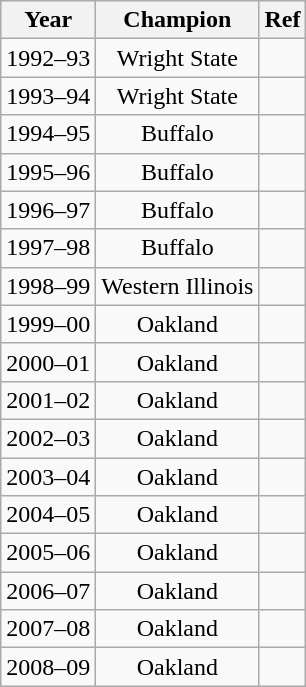<table class="wikitable" style="text-align:center;" cellspacing="2">
<tr>
<th>Year</th>
<th>Champion</th>
<th>Ref</th>
</tr>
<tr>
<td>1992–93</td>
<td>Wright State</td>
<td></td>
</tr>
<tr>
<td>1993–94</td>
<td>Wright State</td>
<td></td>
</tr>
<tr>
<td>1994–95</td>
<td>Buffalo</td>
<td></td>
</tr>
<tr>
<td>1995–96</td>
<td>Buffalo</td>
<td></td>
</tr>
<tr>
<td>1996–97</td>
<td>Buffalo</td>
<td></td>
</tr>
<tr>
<td>1997–98</td>
<td>Buffalo</td>
<td></td>
</tr>
<tr>
<td>1998–99</td>
<td>Western Illinois</td>
<td></td>
</tr>
<tr>
<td>1999–00</td>
<td>Oakland</td>
<td></td>
</tr>
<tr>
<td>2000–01</td>
<td>Oakland</td>
<td></td>
</tr>
<tr>
<td>2001–02</td>
<td>Oakland</td>
<td></td>
</tr>
<tr>
<td>2002–03</td>
<td>Oakland</td>
<td></td>
</tr>
<tr>
<td>2003–04</td>
<td>Oakland</td>
<td></td>
</tr>
<tr>
<td>2004–05</td>
<td>Oakland</td>
<td></td>
</tr>
<tr>
<td>2005–06</td>
<td>Oakland</td>
<td></td>
</tr>
<tr>
<td>2006–07</td>
<td>Oakland</td>
<td></td>
</tr>
<tr>
<td>2007–08</td>
<td>Oakland</td>
<td></td>
</tr>
<tr>
<td>2008–09</td>
<td>Oakland</td>
<td></td>
</tr>
</table>
